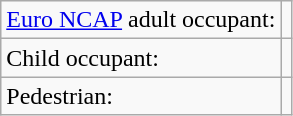<table class="wikitable">
<tr>
<td><a href='#'>Euro NCAP</a> adult occupant:</td>
<td></td>
</tr>
<tr>
<td>Child occupant:</td>
<td></td>
</tr>
<tr>
<td>Pedestrian:</td>
<td></td>
</tr>
</table>
